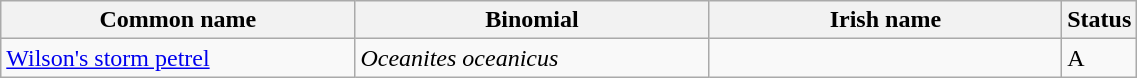<table width=60% class="wikitable">
<tr>
<th width=32%>Common name</th>
<th width=32%>Binomial</th>
<th width=32%>Irish name</th>
<th width=4%>Status</th>
</tr>
<tr>
<td><a href='#'>Wilson's storm petrel</a></td>
<td><em>Oceanites oceanicus</em></td>
<td></td>
<td>A</td>
</tr>
</table>
